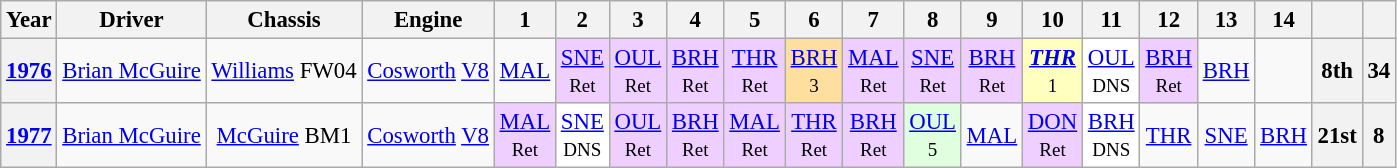<table class="wikitable" style="text-align:center; font-size:95%">
<tr>
<th>Year</th>
<th>Driver</th>
<th>Chassis</th>
<th>Engine</th>
<th>1</th>
<th>2</th>
<th>3</th>
<th>4</th>
<th>5</th>
<th>6</th>
<th>7</th>
<th>8</th>
<th>9</th>
<th>10</th>
<th>11</th>
<th>12</th>
<th>13</th>
<th>14</th>
<th></th>
<th></th>
</tr>
<tr>
<th><a href='#'>1976</a></th>
<td><a href='#'>Brian McGuire</a></td>
<td><a href='#'>Williams</a> FW04</td>
<td><a href='#'>Cosworth</a> <a href='#'>V8</a></td>
<td><a href='#'>MAL</a></td>
<td style="background:#efcfff;"><a href='#'>SNE</a><br><small>Ret</small></td>
<td style="background:#efcfff;"><a href='#'>OUL</a><br><small>Ret</small></td>
<td style="background:#efcfff;"><a href='#'>BRH</a><br><small>Ret</small></td>
<td style="background:#efcfff;"><a href='#'>THR</a><br><small>Ret</small></td>
<td style="background:#ffdf9f;"><a href='#'>BRH</a><br><small>3</small></td>
<td style="background:#efcfff;"><a href='#'>MAL</a><br><small>Ret</small></td>
<td style="background:#efcfff;"><a href='#'>SNE</a><br><small>Ret</small></td>
<td style="background:#efcfff;"><a href='#'>BRH</a><br><small>Ret</small></td>
<td style="background:#ffffbf;"><strong><em><a href='#'>THR</a></em></strong><br><small>1</small></td>
<td style="background:#ffffff;"><a href='#'>OUL</a><br><small>DNS</small></td>
<td style="background:#efcfff;"><a href='#'>BRH</a><br><small>Ret</small></td>
<td><a href='#'>BRH</a></td>
<td></td>
<th>8th</th>
<th>34</th>
</tr>
<tr>
<th><a href='#'>1977</a></th>
<td><a href='#'>Brian McGuire</a></td>
<td><a href='#'>McGuire</a> BM1</td>
<td><a href='#'>Cosworth</a> <a href='#'>V8</a></td>
<td style="background:#efcfff;"><a href='#'>MAL</a><br><small>Ret</small></td>
<td style="background:#ffffff;"><a href='#'>SNE</a><br><small>DNS</small></td>
<td style="background:#efcfff;"><a href='#'>OUL</a><br><small>Ret</small></td>
<td style="background:#efcfff;"><a href='#'>BRH</a><br><small>Ret</small></td>
<td style="background:#efcfff;"><a href='#'>MAL</a><br><small>Ret</small></td>
<td style="background:#efcfff;"><a href='#'>THR</a><br><small>Ret</small></td>
<td style="background:#efcfff;"><a href='#'>BRH</a><br><small>Ret</small></td>
<td style="background:#dfffdf;"><a href='#'>OUL</a><br><small>5</small></td>
<td><a href='#'>MAL</a></td>
<td style="background:#efcfff;"><a href='#'>DON</a><br><small>Ret</small></td>
<td style="background:#ffffff;"><a href='#'>BRH</a><br><small>DNS</small></td>
<td><a href='#'>THR</a></td>
<td><a href='#'>SNE</a></td>
<td><a href='#'>BRH</a></td>
<th>21st</th>
<th>8</th>
</tr>
</table>
